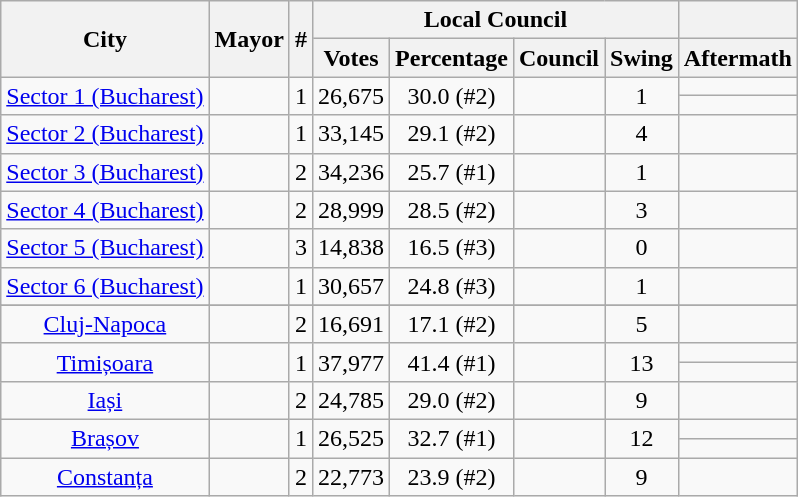<table class="wikitable collapsible collapsed"  style="text-align:center;">
<tr>
<th rowspan="2">City</th>
<th rowspan="2">Mayor</th>
<th rowspan="2">#</th>
<th colspan="4">Local Council</th>
<th></th>
</tr>
<tr>
<th>Votes</th>
<th>Percentage</th>
<th>Council</th>
<th>Swing</th>
<th>Aftermath</th>
</tr>
<tr>
<td rowspan="2"><a href='#'>Sector 1 (Bucharest)</a></td>
<td rowspan="2"></td>
<td rowspan="2">1</td>
<td rowspan="2">26,675</td>
<td rowspan="2">30.0 (#2)</td>
<td rowspan="2"></td>
<td rowspan="2"> 1</td>
<td></td>
</tr>
<tr>
<td></td>
</tr>
<tr>
<td><a href='#'>Sector 2 (Bucharest)</a></td>
<td></td>
<td>1</td>
<td>33,145</td>
<td>29.1 (#2)</td>
<td></td>
<td> 4</td>
<td></td>
</tr>
<tr>
<td><a href='#'>Sector 3 (Bucharest)</a></td>
<td></td>
<td>2</td>
<td>34,236</td>
<td>25.7 (#1)</td>
<td></td>
<td> 1</td>
<td></td>
</tr>
<tr>
<td><a href='#'>Sector 4 (Bucharest)</a></td>
<td></td>
<td>2</td>
<td>28,999</td>
<td>28.5 (#2)</td>
<td></td>
<td> 3</td>
<td></td>
</tr>
<tr>
<td><a href='#'>Sector 5 (Bucharest)</a></td>
<td></td>
<td>3</td>
<td>14,838</td>
<td>16.5 (#3)</td>
<td></td>
<td> 0</td>
<td></td>
</tr>
<tr>
<td><a href='#'>Sector 6 (Bucharest)</a></td>
<td></td>
<td>1</td>
<td>30,657</td>
<td>24.8 (#3)</td>
<td></td>
<td> 1</td>
<td></td>
</tr>
<tr>
</tr>
<tr>
<td><a href='#'>Cluj-Napoca</a></td>
<td></td>
<td>2</td>
<td>16,691</td>
<td>17.1 (#2)</td>
<td></td>
<td> 5</td>
<td></td>
</tr>
<tr>
<td rowspan="2"><a href='#'>Timișoara</a></td>
<td rowspan="2"></td>
<td rowspan="2">1</td>
<td rowspan="2">37,977</td>
<td rowspan="2">41.4 (#1)</td>
<td rowspan="2"></td>
<td rowspan="2"> 13</td>
<td></td>
</tr>
<tr>
<td></td>
</tr>
<tr>
<td><a href='#'>Iași</a></td>
<td></td>
<td>2</td>
<td>24,785</td>
<td>29.0 (#2)</td>
<td></td>
<td> 9</td>
<td></td>
</tr>
<tr>
<td rowspan="2"><a href='#'>Brașov</a></td>
<td rowspan="2"></td>
<td rowspan="2">1</td>
<td rowspan="2">26,525</td>
<td rowspan="2">32.7 (#1)</td>
<td rowspan="2"></td>
<td rowspan="2"> 12</td>
<td></td>
</tr>
<tr>
<td></td>
</tr>
<tr>
<td><a href='#'>Constanța</a></td>
<td></td>
<td>2</td>
<td>22,773</td>
<td>23.9 (#2)</td>
<td></td>
<td> 9</td>
<td></td>
</tr>
</table>
